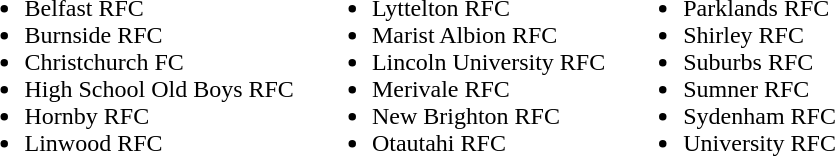<table border="0" cellpadding="5">
<tr valign=top>
<td><br><ul><li>Belfast RFC</li><li>Burnside RFC</li><li>Christchurch FC</li><li>High School Old Boys RFC</li><li>Hornby RFC</li><li>Linwood RFC</li></ul></td>
<td><br><ul><li>Lyttelton RFC</li><li>Marist Albion RFC</li><li>Lincoln University RFC</li><li>Merivale RFC</li><li>New Brighton RFC</li><li>Otautahi RFC</li></ul></td>
<td><br><ul><li>Parklands RFC</li><li>Shirley RFC</li><li>Suburbs RFC</li><li>Sumner RFC</li><li>Sydenham RFC</li><li>University RFC</li></ul></td>
</tr>
</table>
